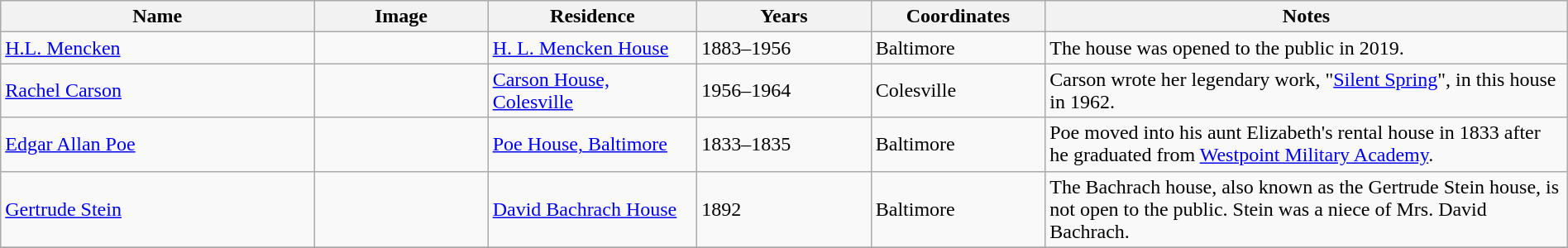<table class="wikitable sortable" style="width: 100%">
<tr>
<th width="18%">Name</th>
<th width="10%">Image</th>
<th width="12%">Residence</th>
<th width="10%">Years</th>
<th width="10%">Coordinates</th>
<th width="30%">Notes</th>
</tr>
<tr>
<td><a href='#'>H.L. Mencken</a></td>
<td></td>
<td><a href='#'>H. L. Mencken House</a></td>
<td>1883–1956</td>
<td>Baltimore <br> </td>
<td>The house was opened to the public in 2019.</td>
</tr>
<tr>
<td><a href='#'>Rachel Carson</a></td>
<td></td>
<td><a href='#'>Carson House, Colesville</a></td>
<td>1956–1964</td>
<td>Colesville <br> </td>
<td>Carson wrote her legendary work, "<a href='#'>Silent Spring</a>",  in this house in 1962.</td>
</tr>
<tr>
<td><a href='#'>Edgar Allan Poe</a></td>
<td></td>
<td><a href='#'>Poe House, Baltimore</a></td>
<td>1833–1835</td>
<td>Baltimore <br> </td>
<td>Poe moved into his aunt Elizabeth's rental house in 1833 after he graduated from <a href='#'>Westpoint Military Academy</a>.</td>
</tr>
<tr |->
<td><a href='#'>Gertrude Stein</a></td>
<td></td>
<td><a href='#'>David Bachrach House</a></td>
<td>1892</td>
<td>Baltimore <br> </td>
<td>The Bachrach house, also known as the Gertrude Stein house, is not open to the public. Stein was a niece of Mrs. David Bachrach.</td>
</tr>
<tr>
</tr>
</table>
